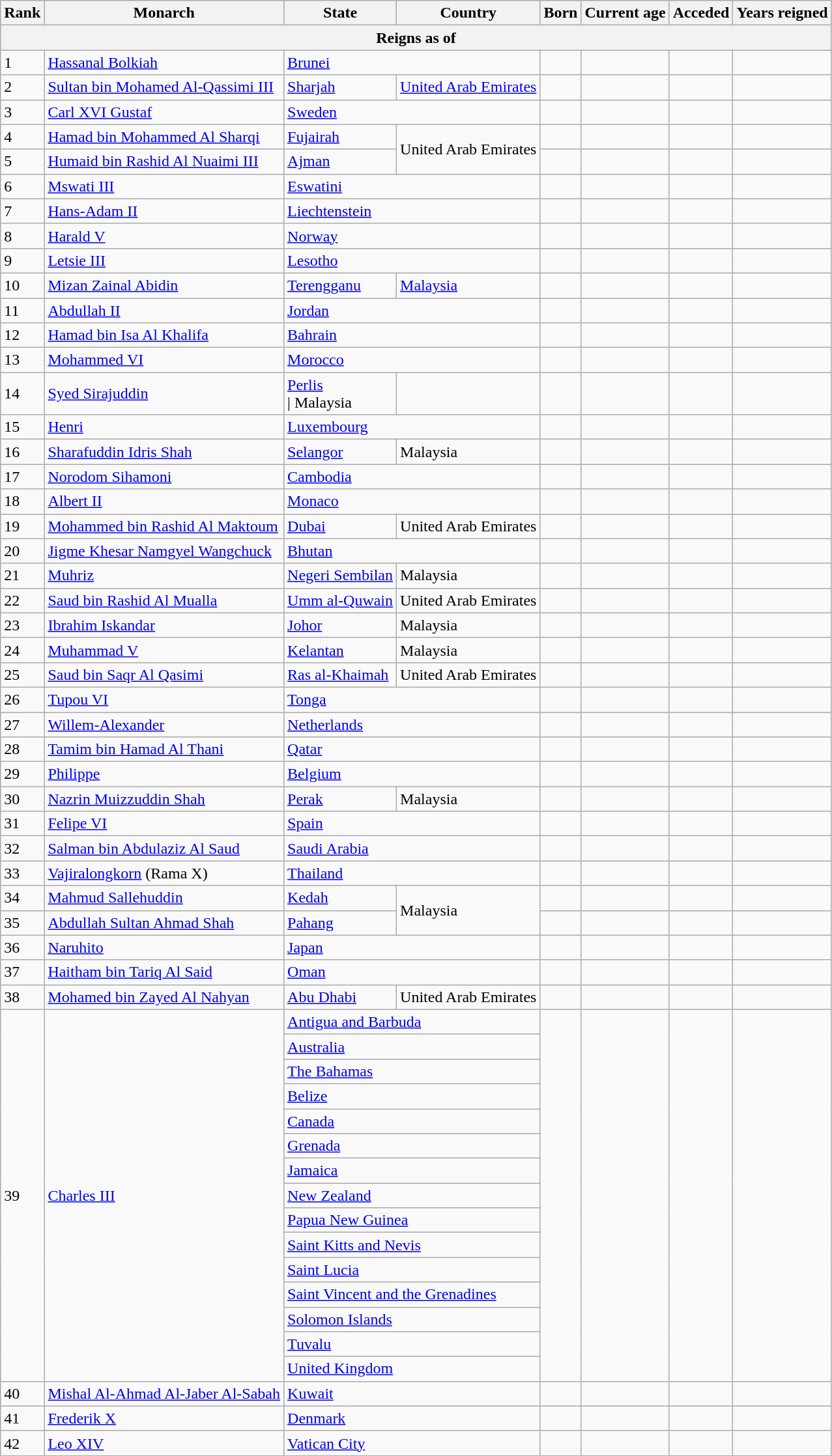<table class="wikitable sortable plainrowheaders">
<tr>
<th scope="col">Rank</th>
<th scope="col">Monarch</th>
<th scope="col">State</th>
<th scope="col">Country</th>
<th scope="col">Born</th>
<th scope="col">Current age</th>
<th scope="col">Acceded</th>
<th scope="col">Years reigned</th>
</tr>
<tr>
<th colspan=8>Reigns as of </th>
</tr>
<tr>
<td>1</td>
<td scope="row"><a href='#'>Hassanal Bolkiah</a></td>
<td colspan=2><a href='#'>Brunei</a></td>
<td></td>
<td></td>
<td></td>
<td></td>
</tr>
<tr>
<td>2</td>
<td scope="row"><a href='#'>Sultan bin Mohamed Al-Qassimi III</a></td>
<td><a href='#'>Sharjah</a></td>
<td><a href='#'>United Arab Emirates</a></td>
<td></td>
<td></td>
<td></td>
<td></td>
</tr>
<tr>
<td>3</td>
<td scope="row"><a href='#'>Carl XVI Gustaf</a></td>
<td colspan=2><a href='#'>Sweden</a></td>
<td></td>
<td></td>
<td></td>
<td></td>
</tr>
<tr>
<td>4</td>
<td scope="row"><a href='#'>Hamad bin Mohammed Al Sharqi</a></td>
<td><a href='#'>Fujairah</a></td>
<td rowspan=2>United Arab Emirates</td>
<td></td>
<td></td>
<td></td>
<td></td>
</tr>
<tr>
<td>5</td>
<td scope="row"><a href='#'>Humaid bin Rashid Al Nuaimi III</a></td>
<td><a href='#'>Ajman</a></td>
<td></td>
<td></td>
<td></td>
<td></td>
</tr>
<tr>
<td>6</td>
<td scope="row"><a href='#'>Mswati III</a></td>
<td colspan=2><a href='#'>Eswatini</a></td>
<td></td>
<td></td>
<td></td>
<td></td>
</tr>
<tr>
<td>7</td>
<td scope="row"><a href='#'>Hans-Adam II</a></td>
<td colspan=2><a href='#'>Liechtenstein</a></td>
<td></td>
<td></td>
<td></td>
<td></td>
</tr>
<tr>
<td>8</td>
<td scope="row"><a href='#'>Harald V</a></td>
<td colspan=2><a href='#'>Norway</a></td>
<td></td>
<td></td>
<td></td>
<td></td>
</tr>
<tr>
<td>9</td>
<td scope="row"><a href='#'>Letsie III</a></td>
<td colspan=2><a href='#'>Lesotho</a></td>
<td></td>
<td></td>
<td></td>
<td></td>
</tr>
<tr>
<td>10</td>
<td scope="row"><a href='#'>Mizan Zainal Abidin</a></td>
<td><a href='#'>Terengganu</a></td>
<td><a href='#'>Malaysia</a></td>
<td></td>
<td></td>
<td></td>
<td></td>
</tr>
<tr>
<td>11</td>
<td scope="row"><a href='#'>Abdullah II</a></td>
<td colspan=2><a href='#'>Jordan</a></td>
<td></td>
<td></td>
<td></td>
<td></td>
</tr>
<tr>
<td>12</td>
<td scope="row"><a href='#'>Hamad bin Isa Al Khalifa</a></td>
<td colspan=2><a href='#'>Bahrain</a></td>
<td></td>
<td></td>
<td></td>
<td></td>
</tr>
<tr>
<td>13</td>
<td scope="row"><a href='#'>Mohammed VI</a></td>
<td colspan=2><a href='#'>Morocco</a></td>
<td></td>
<td></td>
<td></td>
<td></td>
</tr>
<tr>
<td>14</td>
<td scope="row"><a href='#'>Syed Sirajuddin</a></td>
<td><a href='#'>Perlis</a><br>| Malaysia</td>
<td></td>
<td></td>
<td></td>
<td></td>
</tr>
<tr>
<td>15</td>
<td scope="row"><a href='#'>Henri</a></td>
<td colspan=2><a href='#'>Luxembourg</a></td>
<td></td>
<td></td>
<td></td>
<td></td>
</tr>
<tr>
<td>16</td>
<td scope="row"><a href='#'>Sharafuddin Idris Shah</a></td>
<td><a href='#'>Selangor</a></td>
<td>Malaysia</td>
<td></td>
<td></td>
<td></td>
<td></td>
</tr>
<tr>
<td>17</td>
<td scope="row"><a href='#'>Norodom Sihamoni</a></td>
<td colspan=2><a href='#'>Cambodia</a></td>
<td></td>
<td></td>
<td></td>
<td></td>
</tr>
<tr>
<td>18</td>
<td scope="row"><a href='#'>Albert II</a></td>
<td colspan=2><a href='#'>Monaco</a></td>
<td></td>
<td></td>
<td></td>
<td></td>
</tr>
<tr>
<td>19</td>
<td scope="row"><a href='#'>Mohammed bin Rashid Al Maktoum</a></td>
<td><a href='#'>Dubai</a></td>
<td>United Arab Emirates</td>
<td></td>
<td></td>
<td></td>
<td></td>
</tr>
<tr>
<td>20</td>
<td scope="row"><a href='#'>Jigme Khesar Namgyel Wangchuck</a></td>
<td colspan=2><a href='#'>Bhutan</a></td>
<td></td>
<td></td>
<td></td>
<td></td>
</tr>
<tr>
<td>21</td>
<td scope="row"><a href='#'>Muhriz</a></td>
<td><a href='#'>Negeri Sembilan</a></td>
<td>Malaysia</td>
<td></td>
<td></td>
<td></td>
<td></td>
</tr>
<tr>
<td>22</td>
<td scope="row"><a href='#'>Saud bin Rashid Al Mualla</a></td>
<td><a href='#'>Umm al-Quwain</a></td>
<td>United Arab Emirates</td>
<td></td>
<td></td>
<td></td>
<td></td>
</tr>
<tr>
<td>23</td>
<td scope="row"><a href='#'>Ibrahim Iskandar</a></td>
<td><a href='#'>Johor</a></td>
<td>Malaysia</td>
<td></td>
<td></td>
<td></td>
<td></td>
</tr>
<tr>
<td>24</td>
<td scope="row"><a href='#'>Muhammad V</a></td>
<td><a href='#'>Kelantan</a></td>
<td>Malaysia</td>
<td></td>
<td></td>
<td></td>
<td></td>
</tr>
<tr>
<td>25</td>
<td scope="row"><a href='#'>Saud bin Saqr Al Qasimi</a></td>
<td><a href='#'>Ras al-Khaimah</a></td>
<td>United Arab Emirates</td>
<td></td>
<td></td>
<td></td>
<td></td>
</tr>
<tr>
<td>26</td>
<td scope="row"><a href='#'>Tupou VI</a></td>
<td colspan=2><a href='#'>Tonga</a></td>
<td></td>
<td></td>
<td></td>
<td></td>
</tr>
<tr>
<td>27</td>
<td scope="row"><a href='#'>Willem-Alexander</a></td>
<td colspan=2><a href='#'>Netherlands</a></td>
<td></td>
<td></td>
<td></td>
<td></td>
</tr>
<tr>
<td>28</td>
<td scope="row"><a href='#'>Tamim bin Hamad Al Thani</a></td>
<td colspan=2><a href='#'>Qatar</a></td>
<td></td>
<td></td>
<td></td>
<td></td>
</tr>
<tr>
<td>29</td>
<td scope="row"><a href='#'>Philippe</a></td>
<td colspan=2><a href='#'>Belgium</a></td>
<td></td>
<td></td>
<td></td>
<td></td>
</tr>
<tr>
<td>30</td>
<td scope="row"><a href='#'>Nazrin Muizzuddin Shah</a></td>
<td><a href='#'>Perak</a></td>
<td>Malaysia</td>
<td></td>
<td></td>
<td></td>
<td></td>
</tr>
<tr>
<td>31</td>
<td scope="row"><a href='#'>Felipe VI</a></td>
<td colspan=2><a href='#'>Spain</a></td>
<td></td>
<td></td>
<td></td>
<td></td>
</tr>
<tr>
<td>32</td>
<td scope="row"><a href='#'>Salman bin Abdulaziz Al Saud</a></td>
<td colspan=2><a href='#'>Saudi Arabia</a></td>
<td></td>
<td></td>
<td></td>
<td></td>
</tr>
<tr>
<td>33</td>
<td scope="row"><a href='#'>Vajiralongkorn</a> (Rama X)</td>
<td colspan=2><a href='#'>Thailand</a></td>
<td></td>
<td></td>
<td></td>
<td></td>
</tr>
<tr>
<td>34</td>
<td scope="row"><a href='#'>Mahmud Sallehuddin</a></td>
<td><a href='#'>Kedah</a></td>
<td rowspan=2>Malaysia</td>
<td></td>
<td></td>
<td></td>
<td></td>
</tr>
<tr>
<td>35</td>
<td scope="row"><a href='#'>Abdullah Sultan Ahmad Shah</a></td>
<td><a href='#'>Pahang</a></td>
<td></td>
<td></td>
<td></td>
<td></td>
</tr>
<tr>
<td>36</td>
<td scope="row"><a href='#'>Naruhito</a></td>
<td colspan=2><a href='#'>Japan</a></td>
<td></td>
<td></td>
<td></td>
<td></td>
</tr>
<tr>
<td>37</td>
<td scope="row"><a href='#'>Haitham bin Tariq Al Said</a></td>
<td colspan=2><a href='#'>Oman</a></td>
<td></td>
<td></td>
<td></td>
<td></td>
</tr>
<tr>
<td>38</td>
<td scope="row"><a href='#'>Mohamed bin Zayed Al Nahyan</a></td>
<td><a href='#'>Abu Dhabi</a></td>
<td>United Arab Emirates</td>
<td></td>
<td></td>
<td></td>
<td></td>
</tr>
<tr>
<td rowspan=15>39</td>
<td rowspan="15" scope="row"><a href='#'>Charles III</a></td>
<td colspan=2><a href='#'>Antigua and Barbuda</a></td>
<td rowspan=15></td>
<td rowspan=15></td>
<td rowspan=15></td>
<td rowspan=15></td>
</tr>
<tr>
<td colspan=2><a href='#'>Australia</a></td>
</tr>
<tr>
<td colspan=2><a href='#'>The Bahamas</a></td>
</tr>
<tr>
<td colspan=2><a href='#'>Belize</a></td>
</tr>
<tr>
<td colspan=2><a href='#'>Canada</a></td>
</tr>
<tr>
<td colspan=2><a href='#'>Grenada</a></td>
</tr>
<tr>
<td colspan=2><a href='#'>Jamaica</a></td>
</tr>
<tr>
<td colspan=2><a href='#'>New Zealand</a></td>
</tr>
<tr>
<td colspan=2><a href='#'>Papua New Guinea</a></td>
</tr>
<tr>
<td colspan=2><a href='#'>Saint Kitts and Nevis</a></td>
</tr>
<tr>
<td colspan=2><a href='#'>Saint Lucia</a></td>
</tr>
<tr>
<td colspan=2><a href='#'>Saint Vincent and the Grenadines</a></td>
</tr>
<tr>
<td colspan=2><a href='#'>Solomon Islands</a></td>
</tr>
<tr>
<td colspan=2><a href='#'>Tuvalu</a></td>
</tr>
<tr>
<td colspan=2><a href='#'>United Kingdom</a></td>
</tr>
<tr>
<td>40</td>
<td scope="row"><a href='#'>Mishal Al-Ahmad Al-Jaber Al-Sabah</a></td>
<td colspan=2><a href='#'>Kuwait</a></td>
<td></td>
<td></td>
<td></td>
<td></td>
</tr>
<tr>
<td>41</td>
<td scope="row"><a href='#'>Frederik X</a></td>
<td colspan=2><a href='#'>Denmark</a></td>
<td></td>
<td></td>
<td></td>
<td></td>
</tr>
<tr>
<td>42</td>
<td scope="row"><a href='#'>Leo XIV</a></td>
<td colspan=2><a href='#'>Vatican City</a></td>
<td></td>
<td></td>
<td></td>
<td><br></td>
</tr>
</table>
